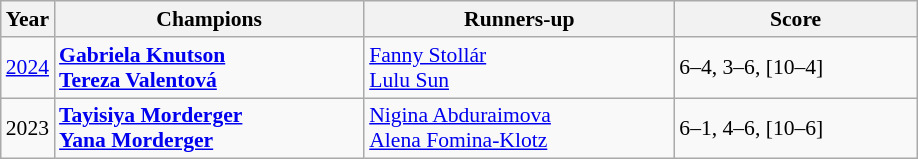<table class="wikitable" style="font-size:90%">
<tr>
<th>Year</th>
<th width="200">Champions</th>
<th width="200">Runners-up</th>
<th width="155">Score</th>
</tr>
<tr>
<td><a href='#'>2024</a></td>
<td> <strong><a href='#'>Gabriela Knutson</a></strong> <br>  <strong><a href='#'>Tereza Valentová</a></strong></td>
<td> <a href='#'>Fanny Stollár</a> <br>  <a href='#'>Lulu Sun</a></td>
<td>6–4, 3–6, [10–4]</td>
</tr>
<tr>
<td>2023</td>
<td> <strong><a href='#'>Tayisiya Morderger</a></strong> <br>  <strong><a href='#'>Yana Morderger</a></strong></td>
<td> <a href='#'>Nigina Abduraimova</a> <br>  <a href='#'>Alena Fomina-Klotz</a></td>
<td>6–1, 4–6, [10–6]</td>
</tr>
</table>
